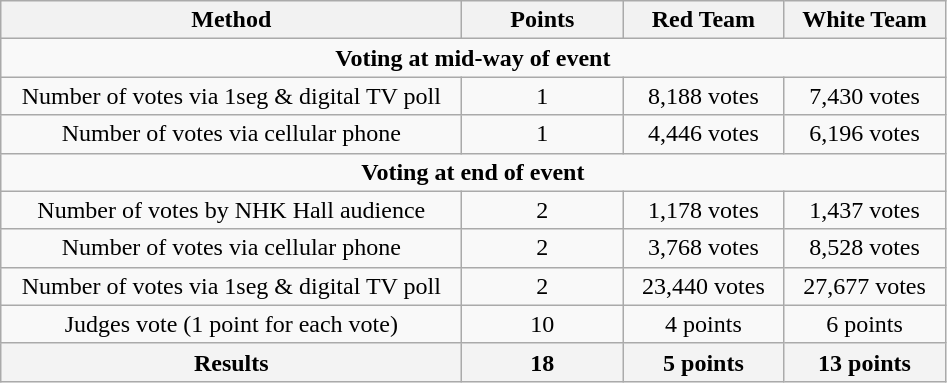<table class="wikitable">
<tr>
<th width=300>Method</th>
<th width=100>Points</th>
<th width=100>Red Team</th>
<th width=100>White Team</th>
</tr>
<tr>
<td colspan=4 align="center"><strong>Voting at mid-way of event</strong></td>
</tr>
<tr align="center">
<td>Number of votes via 1seg & digital TV poll</td>
<td>1</td>
<td>8,188 votes</td>
<td>7,430 votes</td>
</tr>
<tr align="center">
<td>Number of votes via cellular phone</td>
<td>1</td>
<td>4,446 votes</td>
<td>6,196 votes</td>
</tr>
<tr>
<td colspan=4 align="center"><strong>Voting at end of event</strong></td>
</tr>
<tr align="center">
<td>Number of votes by NHK Hall audience</td>
<td>2</td>
<td>1,178 votes</td>
<td>1,437 votes</td>
</tr>
<tr align="center">
<td>Number of votes via cellular phone</td>
<td>2</td>
<td>3,768 votes</td>
<td>8,528 votes</td>
</tr>
<tr align="center">
<td>Number of votes via 1seg & digital TV poll</td>
<td>2</td>
<td>23,440 votes</td>
<td>27,677 votes</td>
</tr>
<tr align="center">
<td>Judges vote (1 point for each vote)</td>
<td>10</td>
<td>4 points</td>
<td>6 points</td>
</tr>
<tr align="center" style="background:#f3f3f3; font-weight:bold;">
<td>Results</td>
<td>18</td>
<td>5 points</td>
<td>13 points</td>
</tr>
</table>
